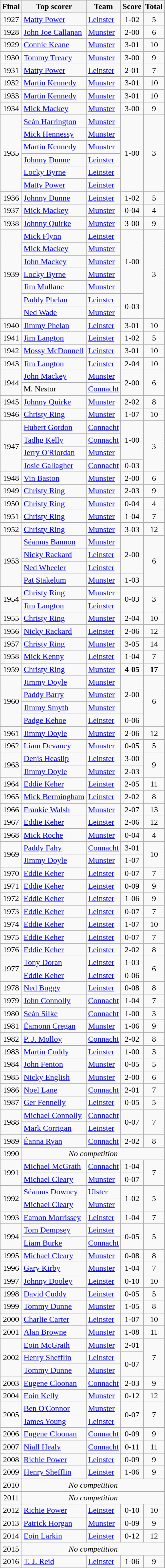<table class="wikitable sortable" style="text-align:center;">
<tr>
<th>Final</th>
<th>Top scorer</th>
<th>Team</th>
<th>Score</th>
<th>Total</th>
</tr>
<tr>
<td rowspan="1">1927</td>
<td style="text-align:left;"><a href='#'>Matty Power</a></td>
<td style="text-align:left;"><a href='#'>Leinster</a></td>
<td>1-02</td>
<td>5</td>
</tr>
<tr>
<td rowspan="1">1928</td>
<td style="text-align:left;"><a href='#'>John Joe Callanan</a></td>
<td style="text-align:left;"><a href='#'>Munster</a></td>
<td>2-00</td>
<td>6</td>
</tr>
<tr>
<td rowspan="1">1929</td>
<td style="text-align:left;"><a href='#'>Connie Keane</a></td>
<td style="text-align:left;"><a href='#'>Munster</a></td>
<td>3-01</td>
<td>10</td>
</tr>
<tr>
<td rowspan="1">1930</td>
<td style="text-align:left;"><a href='#'>Tommy Treacy</a></td>
<td style="text-align:left;"><a href='#'>Munster</a></td>
<td>3-00</td>
<td>9</td>
</tr>
<tr>
<td rowspan="1">1931</td>
<td style="text-align:left;"><a href='#'>Matty Power</a></td>
<td style="text-align:left;"><a href='#'>Leinster</a></td>
<td>2-01</td>
<td>7</td>
</tr>
<tr>
<td rowspan="1">1932</td>
<td style="text-align:left;"><a href='#'>Martin Kennedy</a></td>
<td style="text-align:left;"><a href='#'>Munster</a></td>
<td>3-01</td>
<td>10</td>
</tr>
<tr>
<td rowspan="1">1933</td>
<td style="text-align:left;"><a href='#'>Martin Kennedy</a></td>
<td style="text-align:left;"><a href='#'>Munster</a></td>
<td>3-01</td>
<td>10</td>
</tr>
<tr>
<td rowspan="1">1934</td>
<td style="text-align:left;"><a href='#'>Mick Mackey</a></td>
<td style="text-align:left;"><a href='#'>Munster</a></td>
<td>3-00</td>
<td>9</td>
</tr>
<tr>
<td rowspan="6">1935</td>
<td style="text-align:left;"><a href='#'>Seán Harrington</a></td>
<td style="text-align:left;"><a href='#'>Munster</a></td>
<td rowspan="6">1-00</td>
<td rowspan="6">3</td>
</tr>
<tr>
<td style="text-align:left;"><a href='#'>Mick Hennessy</a></td>
<td style="text-align:left;"><a href='#'>Munster</a></td>
</tr>
<tr>
<td style="text-align:left;"><a href='#'>Martin Kennedy</a></td>
<td style="text-align:left;"><a href='#'>Munster</a></td>
</tr>
<tr>
<td style="text-align:left;"><a href='#'>Johnny Dunne</a></td>
<td style="text-align:left;"><a href='#'>Leinster</a></td>
</tr>
<tr>
<td style="text-align:left;"><a href='#'>Locky Byrne</a></td>
<td style="text-align:left;"><a href='#'>Leinster</a></td>
</tr>
<tr>
<td style="text-align:left;"><a href='#'>Matty Power</a></td>
<td style="text-align:left;"><a href='#'>Leinster</a></td>
</tr>
<tr>
<td rowspan="1">1936</td>
<td style="text-align:left;"><a href='#'>Johnny Dunne</a></td>
<td style="text-align:left;"><a href='#'>Leinster</a></td>
<td>1-02</td>
<td>5</td>
</tr>
<tr>
<td rowspan="1">1937</td>
<td style="text-align:left;"><a href='#'>Mick Mackey</a></td>
<td style="text-align:left;"><a href='#'>Munster</a></td>
<td>0-04</td>
<td>4</td>
</tr>
<tr>
<td rowspan="1">1938</td>
<td style="text-align:left;"><a href='#'>Johnny Quirke</a></td>
<td style="text-align:left;"><a href='#'>Munster</a></td>
<td>3-00</td>
<td>9</td>
</tr>
<tr>
<td rowspan="7">1939</td>
<td style="text-align:left;"><a href='#'>Mick Flynn</a></td>
<td style="text-align:left;"><a href='#'>Leinster</a></td>
<td rowspan="5">1-00</td>
<td rowspan="7">3</td>
</tr>
<tr>
<td style="text-align:left;"><a href='#'>Mick Mackey</a></td>
<td style="text-align:left;"><a href='#'>Munster</a></td>
</tr>
<tr>
<td style="text-align:left;"><a href='#'>John Mackey</a></td>
<td style="text-align:left;"><a href='#'>Munster</a></td>
</tr>
<tr>
<td style="text-align:left;"><a href='#'>Locky Byrne</a></td>
<td style="text-align:left;"><a href='#'>Munster</a></td>
</tr>
<tr>
<td style="text-align:left;"><a href='#'>Jim Mullane</a></td>
<td style="text-align:left;"><a href='#'>Munster</a></td>
</tr>
<tr>
<td style="text-align:left;"><a href='#'>Paddy Phelan</a></td>
<td style="text-align:left;"><a href='#'>Leinster</a></td>
<td rowspan="2">0-03</td>
</tr>
<tr>
<td style="text-align:left;"><a href='#'>Ned Wade</a></td>
<td style="text-align:left;"><a href='#'>Munster</a></td>
</tr>
<tr>
<td rowspan="1">1940</td>
<td style="text-align:left;"><a href='#'>Jimmy Phelan</a></td>
<td style="text-align:left;"><a href='#'>Leinster</a></td>
<td>3-01</td>
<td>10</td>
</tr>
<tr>
<td rowspan="1">1941</td>
<td style="text-align:left;"><a href='#'>Jim Langton</a></td>
<td style="text-align:left;"><a href='#'>Leinster</a></td>
<td>1-02</td>
<td>5</td>
</tr>
<tr>
<td rowspan="1">1942</td>
<td style="text-align:left;"><a href='#'>Mossy McDonnell</a></td>
<td style="text-align:left;"><a href='#'>Leinster</a></td>
<td>3-01</td>
<td>10</td>
</tr>
<tr>
<td rowspan="1">1943</td>
<td style="text-align:left;"><a href='#'>Jim Langton</a></td>
<td style="text-align:left;"><a href='#'>Leinster</a></td>
<td>2-04</td>
<td>10</td>
</tr>
<tr>
<td rowspan="2">1944</td>
<td style="text-align:left;"><a href='#'>John Mackey</a></td>
<td style="text-align:left;"><a href='#'>Munster</a></td>
<td rowspan="2">2-00</td>
<td rowspan="2">6</td>
</tr>
<tr>
<td style="text-align:left;">M. Nestor</td>
<td style="text-align:left;"><a href='#'>Connacht</a></td>
</tr>
<tr>
<td rowspan="1">1945</td>
<td style="text-align:left;"><a href='#'>Johnny Quirke</a></td>
<td style="text-align:left;"><a href='#'>Munster</a></td>
<td>2-02</td>
<td>8</td>
</tr>
<tr>
<td rowspan="1">1946</td>
<td style="text-align:left;"><a href='#'>Christy Ring</a></td>
<td style="text-align:left;"><a href='#'>Munster</a></td>
<td>1-07</td>
<td>10</td>
</tr>
<tr>
<td rowspan="4">1947</td>
<td style="text-align:left;"><a href='#'>Hubert Gordon</a></td>
<td style="text-align:left;"><a href='#'>Connacht</a></td>
<td rowspan="3">1-00</td>
<td rowspan="4">3</td>
</tr>
<tr>
<td style="text-align:left;"><a href='#'>Tadhg Kelly</a></td>
<td style="text-align:left;"><a href='#'>Connacht</a></td>
</tr>
<tr>
<td style="text-align:left;"><a href='#'>Jerry O'Riordan</a></td>
<td style="text-align:left;"><a href='#'>Munster</a></td>
</tr>
<tr>
<td style="text-align:left;"><a href='#'>Josie Gallagher</a></td>
<td style="text-align:left;"><a href='#'>Connacht</a></td>
<td>0-03</td>
</tr>
<tr>
<td rowspan="1">1948</td>
<td style="text-align:left;"><a href='#'>Vin Baston</a></td>
<td style="text-align:left;"><a href='#'>Munster</a></td>
<td>2-00</td>
<td>6</td>
</tr>
<tr>
<td rowspan="1">1949</td>
<td style="text-align:left;"><a href='#'>Christy Ring</a></td>
<td style="text-align:left;"><a href='#'>Munster</a></td>
<td>2-03</td>
<td>9</td>
</tr>
<tr>
<td rowspan="1">1950</td>
<td style="text-align:left;"><a href='#'>Christy Ring</a></td>
<td style="text-align:left;"><a href='#'>Munster</a></td>
<td>0-04</td>
<td>4</td>
</tr>
<tr>
<td rowspan="1">1951</td>
<td style="text-align:left;"><a href='#'>Christy Ring</a></td>
<td style="text-align:left;"><a href='#'>Munster</a></td>
<td>1-04</td>
<td>7</td>
</tr>
<tr>
<td rowspan="1">1952</td>
<td style="text-align:left;"><a href='#'>Christy Ring</a></td>
<td style="text-align:left;"><a href='#'>Munster</a></td>
<td>3-03</td>
<td>12</td>
</tr>
<tr>
<td rowspan="4">1953</td>
<td style="text-align:left;"><a href='#'>Séamus Bannon</a></td>
<td style="text-align:left;"><a href='#'>Munster</a></td>
<td rowspan="3">2-00</td>
<td rowspan="4">6</td>
</tr>
<tr>
<td style="text-align:left;"><a href='#'>Nicky Rackard</a></td>
<td style="text-align:left;"><a href='#'>Leinster</a></td>
</tr>
<tr>
<td style="text-align:left;"><a href='#'>Ned Wheeler</a></td>
<td style="text-align:left;"><a href='#'>Leinster</a></td>
</tr>
<tr>
<td style="text-align:left;"><a href='#'>Pat Stakelum</a></td>
<td style="text-align:left;"><a href='#'>Munster</a></td>
<td>1-03</td>
</tr>
<tr>
<td rowspan="2">1954</td>
<td style="text-align:left;"><a href='#'>Christy Ring</a></td>
<td style="text-align:left;"><a href='#'>Munster</a></td>
<td rowspan="2">0-03</td>
<td rowspan="2">3</td>
</tr>
<tr>
<td style="text-align:left;"><a href='#'>Jim Langton</a></td>
<td style="text-align:left;"><a href='#'>Leinster</a></td>
</tr>
<tr>
<td rowspan="1">1955</td>
<td style="text-align:left;"><a href='#'>Christy Ring</a></td>
<td style="text-align:left;"><a href='#'>Munster</a></td>
<td>2-04</td>
<td>10</td>
</tr>
<tr>
<td rowspan="1">1956</td>
<td style="text-align:left;"><a href='#'>Nicky Rackard</a></td>
<td style="text-align:left;"><a href='#'>Leinster</a></td>
<td>2-06</td>
<td>12</td>
</tr>
<tr>
<td rowspan="1">1957</td>
<td style="text-align:left;"><a href='#'>Christy Ring</a></td>
<td style="text-align:left;"><a href='#'>Munster</a></td>
<td>3-05</td>
<td>14</td>
</tr>
<tr>
<td rowspan="1">1958</td>
<td style="text-align:left;"><a href='#'>Mick Kenny</a></td>
<td style="text-align:left;"><a href='#'>Leinster</a></td>
<td>1-04</td>
<td>7</td>
</tr>
<tr>
<td rowspan="1">1959</td>
<td style="text-align:left;"><a href='#'>Christy Ring</a></td>
<td style="text-align:left;"><a href='#'>Munster</a></td>
<td><strong>4-05</strong></td>
<td><strong>17</strong></td>
</tr>
<tr>
<td rowspan="4">1960</td>
<td style="text-align:left;"><a href='#'>Jimmy Doyle</a></td>
<td style="text-align:left;"><a href='#'>Munster</a></td>
<td rowspan="3">2-00</td>
<td rowspan="4">6</td>
</tr>
<tr>
<td style="text-align:left;"><a href='#'>Paddy Barry</a></td>
<td style="text-align:left;"><a href='#'>Munster</a></td>
</tr>
<tr>
<td style="text-align:left;"><a href='#'>Jimmy Smyth</a></td>
<td style="text-align:left;"><a href='#'>Munster</a></td>
</tr>
<tr>
<td style="text-align:left;"><a href='#'>Padge Kehoe</a></td>
<td style="text-align:left;"><a href='#'>Leinster</a></td>
<td>0-06</td>
</tr>
<tr>
<td rowspan="1">1961</td>
<td style="text-align:left;"><a href='#'>Jimmy Doyle</a></td>
<td style="text-align:left;"><a href='#'>Munster</a></td>
<td>2-06</td>
<td>12</td>
</tr>
<tr>
<td rowspan="1">1962</td>
<td style="text-align:left;"><a href='#'>Liam Devaney</a></td>
<td style="text-align:left;"><a href='#'>Munster</a></td>
<td>0-05</td>
<td>5</td>
</tr>
<tr>
<td rowspan="2">1963</td>
<td style="text-align:left;"><a href='#'>Denis Heaslip</a></td>
<td style="text-align:left;"><a href='#'>Leinster</a></td>
<td>3-00</td>
<td rowspan="2">9</td>
</tr>
<tr>
<td style="text-align:left;"><a href='#'>Jimmy Doyle</a></td>
<td style="text-align:left;"><a href='#'>Munster</a></td>
<td>2-03</td>
</tr>
<tr>
<td rowspan="1">1964</td>
<td style="text-align:left;"><a href='#'>Eddie Keher</a></td>
<td style="text-align:left;"><a href='#'>Leinster</a></td>
<td>2-05</td>
<td>11</td>
</tr>
<tr>
<td rowspan="1">1965</td>
<td style="text-align:left;"><a href='#'>Mick Bermingham</a></td>
<td style="text-align:left;"><a href='#'>Leinster</a></td>
<td>2-02</td>
<td>8</td>
</tr>
<tr>
<td rowspan="1">1966</td>
<td style="text-align:left;"><a href='#'>Frankie Walsh</a></td>
<td style="text-align:left;"><a href='#'>Munster</a></td>
<td>2-07</td>
<td>13</td>
</tr>
<tr>
<td rowspan="1">1967</td>
<td style="text-align:left;"><a href='#'>Eddie Keher</a></td>
<td style="text-align:left;"><a href='#'>Leinster</a></td>
<td>2-06</td>
<td>12</td>
</tr>
<tr>
<td rowspan="1">1968</td>
<td style="text-align:left;"><a href='#'>Mick Roche</a></td>
<td style="text-align:left;"><a href='#'>Munster</a></td>
<td>0-04</td>
<td>4</td>
</tr>
<tr>
<td rowspan="2">1969</td>
<td style="text-align:left;"><a href='#'>Paddy Fahy</a></td>
<td style="text-align:left;"><a href='#'>Connacht</a></td>
<td>3-01</td>
<td rowspan="2">10</td>
</tr>
<tr>
<td style="text-align:left;"><a href='#'>Jimmy Doyle</a></td>
<td style="text-align:left;"><a href='#'>Munster</a></td>
<td>1-07</td>
</tr>
<tr>
<td rowspan="1">1970</td>
<td style="text-align:left;"><a href='#'>Eddie Keher</a></td>
<td style="text-align:left;"><a href='#'>Leinster</a></td>
<td>0-07</td>
<td>7</td>
</tr>
<tr>
<td rowspan="1">1971</td>
<td style="text-align:left;"><a href='#'>Eddie Keher</a></td>
<td style="text-align:left;"><a href='#'>Leinster</a></td>
<td>0-09</td>
<td>9</td>
</tr>
<tr>
<td rowspan="1">1972</td>
<td style="text-align:left;"><a href='#'>Eddie Keher</a></td>
<td style="text-align:left;"><a href='#'>Leinster</a></td>
<td>1-06</td>
<td>9</td>
</tr>
<tr>
<td rowspan="1">1973</td>
<td style="text-align:left;"><a href='#'>Eddie Keher</a></td>
<td style="text-align:left;"><a href='#'>Leinster</a></td>
<td>0-07</td>
<td>7</td>
</tr>
<tr>
<td rowspan="1">1974</td>
<td style="text-align:left;"><a href='#'>Eddie Keher</a></td>
<td style="text-align:left;"><a href='#'>Leinster</a></td>
<td>1-07</td>
<td>10</td>
</tr>
<tr>
<td rowspan="1">1975</td>
<td style="text-align:left;"><a href='#'>Eddie Keher</a></td>
<td style="text-align:left;"><a href='#'>Leinster</a></td>
<td>0-07</td>
<td>7</td>
</tr>
<tr>
<td rowspan="1">1976</td>
<td style="text-align:left;"><a href='#'>Eddie Keher</a></td>
<td style="text-align:left;"><a href='#'>Leinster</a></td>
<td>2-02</td>
<td>8</td>
</tr>
<tr>
<td rowspan="2">1977</td>
<td style="text-align:left;"><a href='#'>Tony Doran</a></td>
<td style="text-align:left;"><a href='#'>Leinster</a></td>
<td>1-03</td>
<td rowspan="2">6</td>
</tr>
<tr>
<td style="text-align:left;"><a href='#'>Eddie Keher</a></td>
<td style="text-align:left;"><a href='#'>Leinster</a></td>
<td>0-06</td>
</tr>
<tr>
<td rowspan="1">1978</td>
<td style="text-align:left;"><a href='#'>Ned Buggy</a></td>
<td style="text-align:left;"><a href='#'>Leinster</a></td>
<td>0-08</td>
<td>8</td>
</tr>
<tr>
<td rowspan="1">1979</td>
<td style="text-align:left;"><a href='#'>John Connolly</a></td>
<td style="text-align:left;"><a href='#'>Connacht</a></td>
<td>1-04</td>
<td>7</td>
</tr>
<tr>
<td rowspan="1">1980</td>
<td style="text-align:left;"><a href='#'>Seán Silke</a></td>
<td style="text-align:left;"><a href='#'>Connacht</a></td>
<td>1-00</td>
<td>3</td>
</tr>
<tr>
<td rowspan="1">1981</td>
<td style="text-align:left;"><a href='#'>Éamonn Cregan</a></td>
<td style="text-align:left;"><a href='#'>Munster</a></td>
<td>1-06</td>
<td>9</td>
</tr>
<tr>
<td rowspan="1">1982</td>
<td style="text-align:left;"><a href='#'>P. J. Molloy</a></td>
<td style="text-align:left;"><a href='#'>Connacht</a></td>
<td>2-02</td>
<td>8</td>
</tr>
<tr>
<td rowspan="1">1983</td>
<td style="text-align:left;"><a href='#'>Martin Cuddy</a></td>
<td style="text-align:left;"><a href='#'>Leinster</a></td>
<td>1-00</td>
<td>3</td>
</tr>
<tr>
<td rowspan="1">1984</td>
<td style="text-align:left;"><a href='#'>John Fenton</a></td>
<td style="text-align:left;"><a href='#'>Munster</a></td>
<td>0-05</td>
<td>5</td>
</tr>
<tr>
<td rowspan="1">1985</td>
<td style="text-align:left;"><a href='#'>Nicky English</a></td>
<td style="text-align:left;"><a href='#'>Munster</a></td>
<td>2-00</td>
<td>6</td>
</tr>
<tr>
<td rowspan="1">1986</td>
<td style="text-align:left;"><a href='#'>Noel Lane</a></td>
<td style="text-align:left;"><a href='#'>Connacht</a></td>
<td>2-01</td>
<td>7</td>
</tr>
<tr>
<td rowspan="1">1987</td>
<td style="text-align:left;"><a href='#'>Ger Fennelly</a></td>
<td style="text-align:left;"><a href='#'>Leinster</a></td>
<td>0-05</td>
<td>5</td>
</tr>
<tr>
<td rowspan="2">1988</td>
<td style="text-align:left;"><a href='#'>Michael Connolly</a></td>
<td style="text-align:left;"><a href='#'>Connacht</a></td>
<td rowspan="2">0-07</td>
<td rowspan="2">7</td>
</tr>
<tr>
<td style="text-align:left;"><a href='#'>Mark Corrigan</a></td>
<td style="text-align:left;"><a href='#'>Leinster</a></td>
</tr>
<tr>
<td rowspan="1">1989</td>
<td style="text-align:left;"><a href='#'>Éanna Ryan</a></td>
<td style="text-align:left;"><a href='#'>Connacht</a></td>
<td>2-02</td>
<td>8</td>
</tr>
<tr>
<td rowspan="1">1990</td>
<td colspan="4"><em>No competition</em></td>
</tr>
<tr>
<td rowspan="2">1991</td>
<td style="text-align:left;"><a href='#'>Michael McGrath</a></td>
<td style="text-align:left;"><a href='#'>Connacht</a></td>
<td>1-04</td>
<td rowspan="2">7</td>
</tr>
<tr>
<td style="text-align:left;"><a href='#'>Michael Cleary</a></td>
<td style="text-align:left;"><a href='#'>Munster</a></td>
<td>0-07</td>
</tr>
<tr>
<td rowspan="2">1992</td>
<td style="text-align:left;"><a href='#'>Séamus Downey</a></td>
<td style="text-align:left;"><a href='#'>Ulster</a></td>
<td rowspan="2">1-02</td>
<td rowspan="2">5</td>
</tr>
<tr>
<td style="text-align:left;"><a href='#'>Michael Cleary</a></td>
<td style="text-align:left;"><a href='#'>Munster</a></td>
</tr>
<tr>
<td rowspan="1">1993</td>
<td style="text-align:left;"><a href='#'>Eamon Morrissey</a></td>
<td style="text-align:left;"><a href='#'>Leinster</a></td>
<td>1-04</td>
<td>7</td>
</tr>
<tr>
<td rowspan="2">1994</td>
<td style="text-align:left;"><a href='#'>Tom Dempsey</a></td>
<td style="text-align:left;"><a href='#'>Leinster</a></td>
<td rowspan="2">0-05</td>
<td rowspan="2">5</td>
</tr>
<tr>
<td style="text-align:left;"><a href='#'>Liam Burke</a></td>
<td style="text-align:left;"><a href='#'>Connacht</a></td>
</tr>
<tr>
<td rowspan="1">1995</td>
<td style="text-align:left;"><a href='#'>Michael Cleary</a></td>
<td style="text-align:left;"><a href='#'>Munster</a></td>
<td>0-08</td>
<td>8</td>
</tr>
<tr>
<td rowspan="1">1996</td>
<td style="text-align:left;"><a href='#'>Gary Kirby</a></td>
<td style="text-align:left;"><a href='#'>Munster</a></td>
<td>1-04</td>
<td>7</td>
</tr>
<tr>
<td rowspan="1">1997</td>
<td style="text-align:left;"><a href='#'>Johnny Dooley</a></td>
<td style="text-align:left;"><a href='#'>Leinster</a></td>
<td>0-10</td>
<td>10</td>
</tr>
<tr>
<td rowspan="1">1998</td>
<td style="text-align:left;"><a href='#'>David Cuddy</a></td>
<td style="text-align:left;"><a href='#'>Leinster</a></td>
<td>0-05</td>
<td>5</td>
</tr>
<tr>
<td rowspan="1">1999</td>
<td style="text-align:left;"><a href='#'>Tommy Dunne</a></td>
<td style="text-align:left;"><a href='#'>Munster</a></td>
<td>1-05</td>
<td>8</td>
</tr>
<tr>
<td rowspan="1">2000</td>
<td style="text-align:left;"><a href='#'>Charlie Carter</a></td>
<td style="text-align:left;"><a href='#'>Leinster</a></td>
<td>1-07</td>
<td>10</td>
</tr>
<tr>
<td rowspan="1">2001</td>
<td style="text-align:left;"><a href='#'>Alan Browne</a></td>
<td style="text-align:left;"><a href='#'>Munster</a></td>
<td>1-08</td>
<td>11</td>
</tr>
<tr>
<td rowspan="3">2002</td>
<td style="text-align:left;"><a href='#'>Eoin McGrath</a></td>
<td style="text-align:left;"><a href='#'>Munster</a></td>
<td>2-01</td>
<td rowspan="3">7</td>
</tr>
<tr>
<td style="text-align:left;"><a href='#'>Henry Shefflin</a></td>
<td style="text-align:left;"><a href='#'>Leinster</a></td>
<td rowspan="2">0-07</td>
</tr>
<tr>
<td style="text-align:left;"><a href='#'>Tommy Dunne</a></td>
<td style="text-align:left;"><a href='#'>Munster</a></td>
</tr>
<tr>
<td rowspan="1">2003</td>
<td style="text-align:left;"><a href='#'>Eugene Cloonan</a></td>
<td style="text-align:left;"><a href='#'>Connacht</a></td>
<td>2-03</td>
<td>9</td>
</tr>
<tr>
<td rowspan="1">2004</td>
<td style="text-align:left;"><a href='#'>Eoin Kelly</a></td>
<td style="text-align:left;"><a href='#'>Munster</a></td>
<td>0-12</td>
<td>12</td>
</tr>
<tr>
<td rowspan="2">2005</td>
<td style="text-align:left;"><a href='#'>Ben O'Connor</a></td>
<td style="text-align:left;"><a href='#'>Munster</a></td>
<td rowspan="2">0-07</td>
<td rowspan="2">7</td>
</tr>
<tr>
<td style="text-align:left;"><a href='#'>James Young</a></td>
<td style="text-align:left;"><a href='#'>Leinster</a></td>
</tr>
<tr>
<td rowspan="1">2006</td>
<td style="text-align:left;"><a href='#'>Eugene Cloonan</a></td>
<td style="text-align:left;"><a href='#'>Connacht</a></td>
<td>0-09</td>
<td>9</td>
</tr>
<tr>
<td rowspan="1">2007</td>
<td style="text-align:left;"><a href='#'>Niall Healy</a></td>
<td style="text-align:left;"><a href='#'>Connacht</a></td>
<td>0-11</td>
<td>11</td>
</tr>
<tr>
<td rowspan="1">2008</td>
<td style="text-align:left;"><a href='#'>Richie Power</a></td>
<td style="text-align:left;"><a href='#'>Leinster</a></td>
<td>0-09</td>
<td>9</td>
</tr>
<tr>
<td rowspan="1">2009</td>
<td style="text-align:left;"><a href='#'>Henry Shefflin</a></td>
<td style="text-align:left;"><a href='#'>Leinster</a></td>
<td>1-06</td>
<td>9</td>
</tr>
<tr>
<td rowspan="1">2010</td>
<td colspan="4"><em>No competition</em></td>
</tr>
<tr>
<td rowspan="1">2011</td>
<td colspan="4"><em>No competition</em></td>
</tr>
<tr>
<td rowspan="1">2012</td>
<td style="text-align:left;"><a href='#'>Richie Power</a></td>
<td style="text-align:left;"><a href='#'>Leinster</a></td>
<td>0-10</td>
<td>10</td>
</tr>
<tr>
<td rowspan="1">2013</td>
<td style="text-align:left;"><a href='#'>Patrick Horgan</a></td>
<td style="text-align:left;"><a href='#'>Munster</a></td>
<td>0-09</td>
<td>9</td>
</tr>
<tr>
<td rowspan="1">2014</td>
<td style="text-align:left;"><a href='#'>Eoin Larkin</a></td>
<td style="text-align:left;"><a href='#'>Leinster</a></td>
<td>0-12</td>
<td>12</td>
</tr>
<tr>
<td rowspan="1">2015</td>
<td colspan="4"><em>No competition</em></td>
</tr>
<tr>
<td rowspan="1">2016</td>
<td style="text-align:left;"><a href='#'>T. J. Reid</a></td>
<td style="text-align:left;"><a href='#'>Leinster</a></td>
<td>1-06</td>
<td>9</td>
</tr>
</table>
